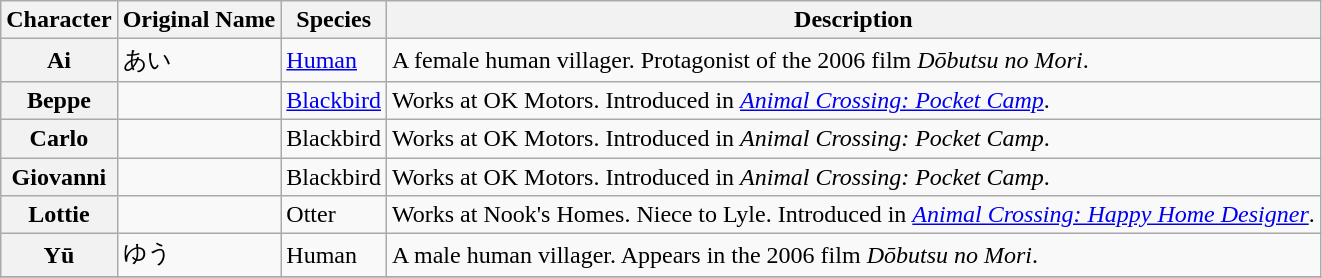<table class="wikitable plainrowheaders sortable">
<tr>
<th scope= "col">Character</th>
<th scope= "col">Original Name</th>
<th scope= "col">Species</th>
<th scope="col" class="unsortable">Description</th>
</tr>
<tr>
<th scope="row">Ai</th>
<td>あい</td>
<td><a href='#'>Human</a></td>
<td>A female human villager. Protagonist of the 2006 film <em>Dōbutsu no Mori</em>.</td>
</tr>
<tr>
<th scope="row">Beppe</th>
<td></td>
<td><a href='#'>Blackbird</a></td>
<td>Works at OK Motors. Introduced in <em><a href='#'>Animal Crossing: Pocket Camp</a></em>.</td>
</tr>
<tr>
<th scope="row">Carlo</th>
<td></td>
<td>Blackbird</td>
<td>Works at OK Motors. Introduced in <em>Animal Crossing: Pocket Camp</em>.</td>
</tr>
<tr>
<th scope="row">Giovanni</th>
<td></td>
<td>Blackbird</td>
<td>Works at OK Motors. Introduced in <em>Animal Crossing: Pocket Camp</em>.</td>
</tr>
<tr>
<th scope="row">Lottie</th>
<td></td>
<td>Otter</td>
<td>Works at Nook's Homes. Niece to Lyle. Introduced in <em><a href='#'>Animal Crossing: Happy Home Designer</a></em>.</td>
</tr>
<tr>
<th scope="row">Yū</th>
<td>ゆう</td>
<td>Human</td>
<td>A male human villager. Appears in the 2006 film <em>Dōbutsu no Mori</em>.</td>
</tr>
<tr>
</tr>
</table>
